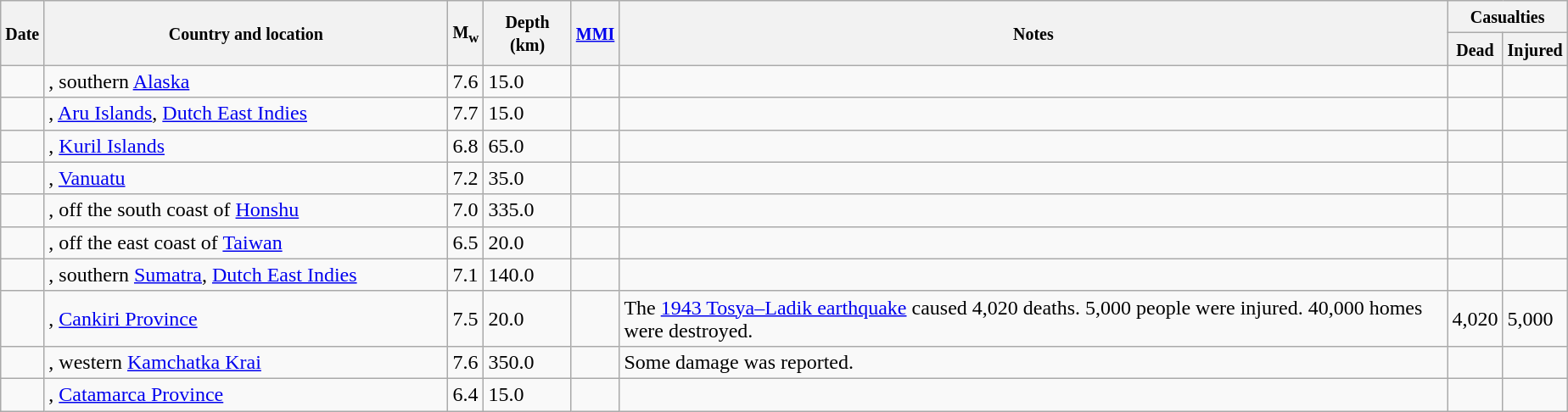<table class="wikitable sortable sort-under" style="border:1px black; margin-left:1em;">
<tr>
<th rowspan="2"><small>Date</small></th>
<th rowspan="2" style="width: 310px"><small>Country and location</small></th>
<th rowspan="2"><small>M<sub>w</sub></small></th>
<th rowspan="2"><small>Depth (km)</small></th>
<th rowspan="2"><small><a href='#'>MMI</a></small></th>
<th rowspan="2" class="unsortable"><small>Notes</small></th>
<th colspan="2"><small>Casualties</small></th>
</tr>
<tr>
<th><small>Dead</small></th>
<th><small>Injured</small></th>
</tr>
<tr>
<td></td>
<td>, southern <a href='#'>Alaska</a></td>
<td>7.6</td>
<td>15.0</td>
<td></td>
<td></td>
<td></td>
<td></td>
</tr>
<tr>
<td></td>
<td>, <a href='#'>Aru Islands</a>, <a href='#'>Dutch East Indies</a></td>
<td>7.7</td>
<td>15.0</td>
<td></td>
<td></td>
<td></td>
<td></td>
</tr>
<tr>
<td></td>
<td>, <a href='#'>Kuril Islands</a></td>
<td>6.8</td>
<td>65.0</td>
<td></td>
<td></td>
<td></td>
<td></td>
</tr>
<tr>
<td></td>
<td>, <a href='#'>Vanuatu</a></td>
<td>7.2</td>
<td>35.0</td>
<td></td>
<td></td>
<td></td>
<td></td>
</tr>
<tr>
<td></td>
<td>, off the south coast of <a href='#'>Honshu</a></td>
<td>7.0</td>
<td>335.0</td>
<td></td>
<td></td>
<td></td>
<td></td>
</tr>
<tr>
<td></td>
<td>, off the east coast of <a href='#'>Taiwan</a></td>
<td>6.5</td>
<td>20.0</td>
<td></td>
<td></td>
<td></td>
<td></td>
</tr>
<tr>
<td></td>
<td>, southern <a href='#'>Sumatra</a>, <a href='#'>Dutch East Indies</a></td>
<td>7.1</td>
<td>140.0</td>
<td></td>
<td></td>
<td></td>
<td></td>
</tr>
<tr>
<td></td>
<td>, <a href='#'>Cankiri Province</a></td>
<td>7.5</td>
<td>20.0</td>
<td></td>
<td>The <a href='#'>1943 Tosya–Ladik earthquake</a> caused 4,020 deaths. 5,000 people were injured. 40,000 homes were destroyed.</td>
<td>4,020</td>
<td>5,000</td>
</tr>
<tr>
<td></td>
<td>, western <a href='#'>Kamchatka Krai</a></td>
<td>7.6</td>
<td>350.0</td>
<td></td>
<td>Some damage was reported.</td>
<td></td>
<td></td>
</tr>
<tr>
<td></td>
<td>, <a href='#'>Catamarca Province</a></td>
<td>6.4</td>
<td>15.0</td>
<td></td>
<td></td>
<td></td>
<td></td>
</tr>
</table>
